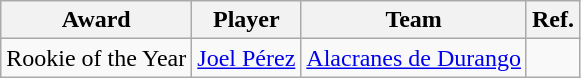<table class="wikitable">
<tr>
<th>Award</th>
<th>Player</th>
<th>Team</th>
<th>Ref.</th>
</tr>
<tr>
<td scope="row">Rookie of the Year</td>
<td> <a href='#'>Joel Pérez</a></td>
<td><a href='#'>Alacranes de Durango</a></td>
<td align=center></td>
</tr>
</table>
